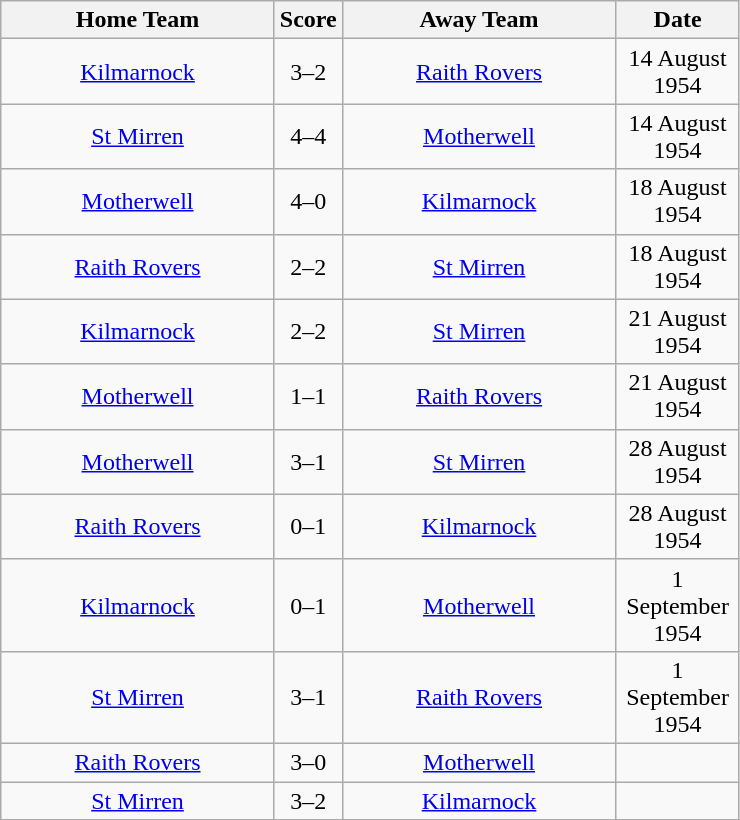<table class="wikitable" style="text-align:center;">
<tr>
<th width=175>Home Team</th>
<th width=20>Score</th>
<th width=175>Away Team</th>
<th width= 75>Date</th>
</tr>
<tr>
<td><a href='#'>Kilmarnock</a></td>
<td>3–2</td>
<td><a href='#'>Raith Rovers</a></td>
<td>14 August 1954</td>
</tr>
<tr>
<td><a href='#'>St Mirren</a></td>
<td>4–4</td>
<td><a href='#'>Motherwell</a></td>
<td>14 August 1954</td>
</tr>
<tr>
<td><a href='#'>Motherwell</a></td>
<td>4–0</td>
<td><a href='#'>Kilmarnock</a></td>
<td>18 August 1954</td>
</tr>
<tr>
<td><a href='#'>Raith Rovers</a></td>
<td>2–2</td>
<td><a href='#'>St Mirren</a></td>
<td>18 August 1954</td>
</tr>
<tr>
<td><a href='#'>Kilmarnock</a></td>
<td>2–2</td>
<td><a href='#'>St Mirren</a></td>
<td>21 August 1954</td>
</tr>
<tr>
<td><a href='#'>Motherwell</a></td>
<td>1–1</td>
<td><a href='#'>Raith Rovers</a></td>
<td>21 August 1954</td>
</tr>
<tr>
<td><a href='#'>Motherwell</a></td>
<td>3–1</td>
<td><a href='#'>St Mirren</a></td>
<td>28 August 1954</td>
</tr>
<tr>
<td><a href='#'>Raith Rovers</a></td>
<td>0–1</td>
<td><a href='#'>Kilmarnock</a></td>
<td>28 August 1954</td>
</tr>
<tr>
<td><a href='#'>Kilmarnock</a></td>
<td>0–1</td>
<td><a href='#'>Motherwell</a></td>
<td>1 September 1954</td>
</tr>
<tr>
<td><a href='#'>St Mirren</a></td>
<td>3–1</td>
<td><a href='#'>Raith Rovers</a></td>
<td>1 September 1954</td>
</tr>
<tr>
<td><a href='#'>Raith Rovers</a></td>
<td>3–0</td>
<td><a href='#'>Motherwell</a></td>
<td></td>
</tr>
<tr>
<td><a href='#'>St Mirren</a></td>
<td>3–2</td>
<td><a href='#'>Kilmarnock</a></td>
<td></td>
</tr>
<tr>
</tr>
</table>
